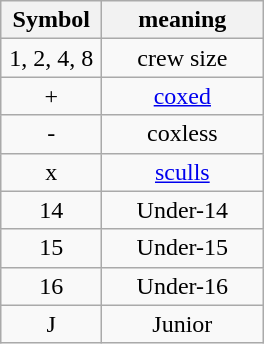<table class="wikitable" style="text-align:center">
<tr>
<th width=60>Symbol</th>
<th width=100>meaning</th>
</tr>
<tr>
<td>1, 2, 4, 8</td>
<td>crew size</td>
</tr>
<tr>
<td>+</td>
<td><a href='#'>coxed</a></td>
</tr>
<tr>
<td>-</td>
<td>coxless</td>
</tr>
<tr>
<td>x</td>
<td><a href='#'>sculls</a></td>
</tr>
<tr>
<td>14</td>
<td>Under-14</td>
</tr>
<tr>
<td>15</td>
<td>Under-15</td>
</tr>
<tr>
<td>16</td>
<td>Under-16</td>
</tr>
<tr>
<td>J</td>
<td>Junior</td>
</tr>
</table>
